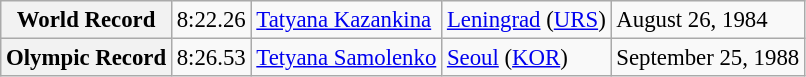<table class="wikitable" style="font-size:95%;">
<tr>
<th>World Record</th>
<td>8:22.26</td>
<td> <a href='#'>Tatyana Kazankina</a></td>
<td><a href='#'>Leningrad</a> (<a href='#'>URS</a>)</td>
<td>August 26, 1984</td>
</tr>
<tr>
<th>Olympic Record</th>
<td>8:26.53</td>
<td> <a href='#'>Tetyana Samolenko</a></td>
<td><a href='#'>Seoul</a> (<a href='#'>KOR</a>)</td>
<td>September 25, 1988</td>
</tr>
</table>
